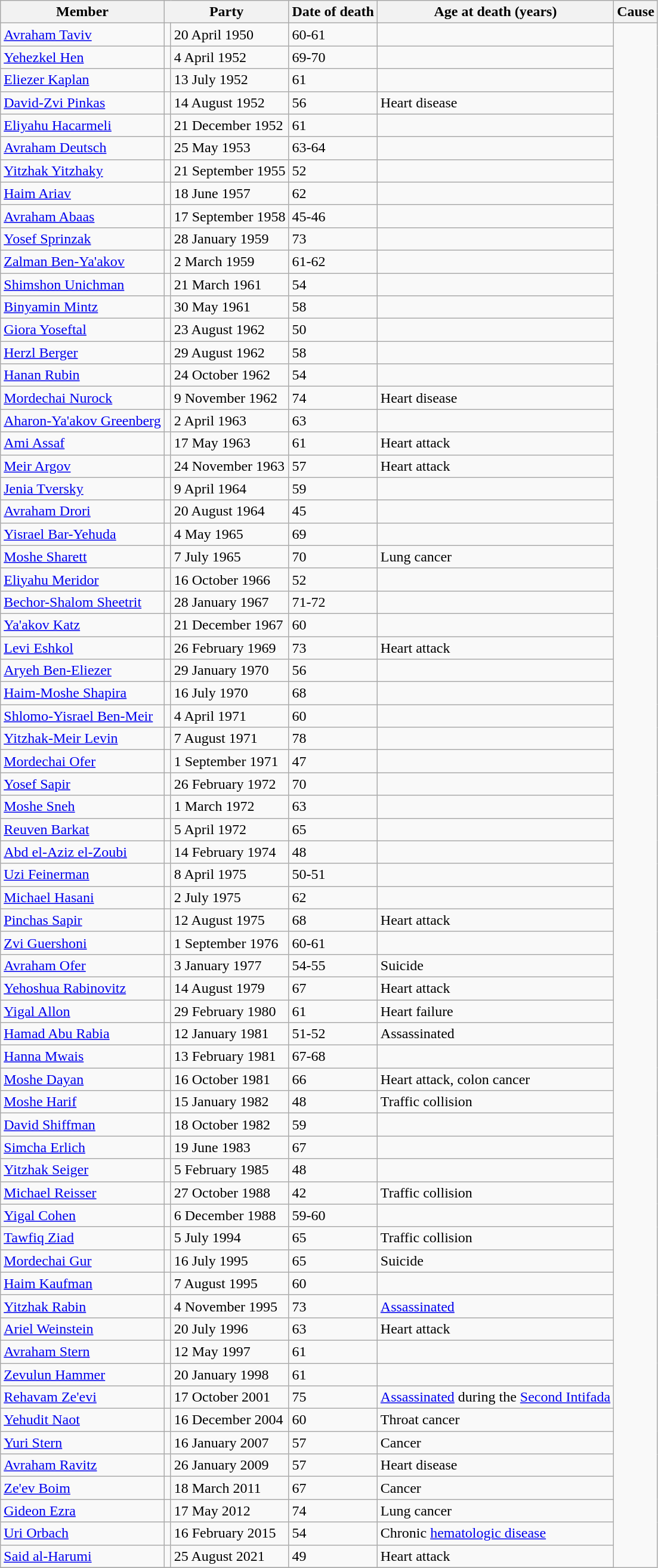<table class="wikitable sortable">
<tr>
<th>Member</th>
<th colspan=2>Party</th>
<th>Date of death</th>
<th>Age at death (years)</th>
<th>Cause</th>
</tr>
<tr>
<td><a href='#'>Avraham Taviv</a></td>
<td></td>
<td nowrap>20 April 1950</td>
<td nowrap>60-61</td>
<td></td>
</tr>
<tr>
<td><a href='#'>Yehezkel Hen</a></td>
<td></td>
<td nowrap>4 April 1952</td>
<td nowrap>69-70</td>
<td></td>
</tr>
<tr>
<td><a href='#'>Eliezer Kaplan</a></td>
<td></td>
<td nowrap>13 July 1952</td>
<td nowrap>61</td>
<td></td>
</tr>
<tr>
<td><a href='#'>David-Zvi Pinkas</a></td>
<td></td>
<td nowrap>14 August 1952</td>
<td nowrap>56</td>
<td>Heart disease</td>
</tr>
<tr>
<td><a href='#'>Eliyahu Hacarmeli</a></td>
<td></td>
<td nowrap>21 December 1952</td>
<td nowrap>61</td>
<td></td>
</tr>
<tr>
<td><a href='#'>Avraham Deutsch</a></td>
<td></td>
<td nowrap>25 May 1953</td>
<td nowrap>63-64</td>
<td></td>
</tr>
<tr>
<td><a href='#'>Yitzhak Yitzhaky</a></td>
<td></td>
<td nowrap>21 September 1955</td>
<td nowrap>52</td>
<td></td>
</tr>
<tr>
<td><a href='#'>Haim Ariav</a></td>
<td></td>
<td nowrap>18 June 1957</td>
<td nowrap>62</td>
<td></td>
</tr>
<tr>
<td><a href='#'>Avraham Abaas</a></td>
<td></td>
<td nowrap>17 September 1958</td>
<td nowrap>45-46</td>
<td></td>
</tr>
<tr>
<td><a href='#'>Yosef Sprinzak</a></td>
<td></td>
<td nowrap>28 January 1959</td>
<td nowrap>73</td>
<td></td>
</tr>
<tr>
<td><a href='#'>Zalman Ben-Ya'akov</a></td>
<td></td>
<td nowrap>2 March 1959</td>
<td nowrap>61-62</td>
<td></td>
</tr>
<tr>
<td><a href='#'>Shimshon Unichman</a></td>
<td></td>
<td nowrap>21 March 1961</td>
<td nowrap>54</td>
<td></td>
</tr>
<tr>
<td><a href='#'>Binyamin Mintz</a></td>
<td></td>
<td nowrap>30 May 1961</td>
<td nowrap>58</td>
<td></td>
</tr>
<tr>
<td><a href='#'>Giora Yoseftal</a></td>
<td></td>
<td nowrap>23 August 1962</td>
<td nowrap>50</td>
<td></td>
</tr>
<tr>
<td><a href='#'>Herzl Berger</a></td>
<td></td>
<td nowrap>29 August 1962</td>
<td nowrap>58</td>
<td></td>
</tr>
<tr>
<td><a href='#'>Hanan Rubin</a></td>
<td></td>
<td nowrap>24 October 1962</td>
<td nowrap>54</td>
<td></td>
</tr>
<tr>
<td><a href='#'>Mordechai Nurock</a></td>
<td></td>
<td nowrap>9 November 1962</td>
<td nowrap>74</td>
<td>Heart disease</td>
</tr>
<tr>
<td><a href='#'>Aharon-Ya'akov Greenberg</a></td>
<td></td>
<td nowrap>2 April 1963</td>
<td nowrap>63</td>
<td></td>
</tr>
<tr>
<td><a href='#'>Ami Assaf</a></td>
<td></td>
<td nowrap>17 May 1963</td>
<td nowrap>61</td>
<td>Heart attack</td>
</tr>
<tr>
<td><a href='#'>Meir Argov</a></td>
<td></td>
<td nowrap>24 November 1963</td>
<td nowrap>57</td>
<td>Heart attack</td>
</tr>
<tr>
<td><a href='#'>Jenia Tversky</a></td>
<td></td>
<td nowrap>9 April 1964</td>
<td nowrap>59</td>
<td></td>
</tr>
<tr>
<td><a href='#'>Avraham Drori</a></td>
<td></td>
<td nowrap>20 August 1964</td>
<td nowrap>45</td>
<td></td>
</tr>
<tr>
<td><a href='#'>Yisrael Bar-Yehuda</a></td>
<td></td>
<td nowrap>4 May 1965</td>
<td nowrap>69</td>
<td></td>
</tr>
<tr>
<td><a href='#'>Moshe Sharett</a></td>
<td></td>
<td nowrap>7 July 1965</td>
<td nowrap>70</td>
<td>Lung cancer</td>
</tr>
<tr>
<td><a href='#'>Eliyahu Meridor</a></td>
<td></td>
<td nowrap>16 October 1966</td>
<td nowrap>52</td>
<td></td>
</tr>
<tr>
<td><a href='#'>Bechor-Shalom Sheetrit</a></td>
<td></td>
<td nowrap>28 January 1967</td>
<td nowrap>71-72</td>
<td></td>
</tr>
<tr>
<td><a href='#'>Ya'akov Katz</a></td>
<td></td>
<td nowrap>21 December 1967</td>
<td nowrap>60</td>
<td></td>
</tr>
<tr>
<td><a href='#'>Levi Eshkol</a></td>
<td></td>
<td nowrap>26 February 1969</td>
<td nowrap>73</td>
<td>Heart attack</td>
</tr>
<tr>
<td><a href='#'>Aryeh Ben-Eliezer</a></td>
<td></td>
<td nowrap>29 January 1970</td>
<td nowrap>56</td>
<td></td>
</tr>
<tr>
<td><a href='#'>Haim-Moshe Shapira</a></td>
<td></td>
<td nowrap>16 July 1970</td>
<td nowrap>68</td>
<td></td>
</tr>
<tr>
<td><a href='#'>Shlomo-Yisrael Ben-Meir</a></td>
<td></td>
<td nowrap>4 April 1971</td>
<td nowrap>60</td>
<td></td>
</tr>
<tr>
<td><a href='#'>Yitzhak-Meir Levin</a></td>
<td></td>
<td nowrap>7 August 1971</td>
<td nowrap>78</td>
<td></td>
</tr>
<tr>
<td><a href='#'>Mordechai Ofer</a></td>
<td></td>
<td nowrap>1 September 1971</td>
<td nowrap>47</td>
<td></td>
</tr>
<tr>
<td><a href='#'>Yosef Sapir</a></td>
<td></td>
<td nowrap>26 February 1972</td>
<td nowrap>70</td>
<td></td>
</tr>
<tr>
<td><a href='#'>Moshe Sneh</a></td>
<td></td>
<td nowrap>1 March 1972</td>
<td nowrap>63</td>
<td></td>
</tr>
<tr>
<td><a href='#'>Reuven Barkat</a></td>
<td></td>
<td nowrap>5 April 1972</td>
<td nowrap>65</td>
<td></td>
</tr>
<tr>
<td><a href='#'>Abd el-Aziz el-Zoubi</a></td>
<td></td>
<td nowrap>14 February 1974</td>
<td nowrap>48</td>
<td></td>
</tr>
<tr>
<td><a href='#'>Uzi Feinerman</a></td>
<td></td>
<td nowrap>8 April 1975</td>
<td nowrap>50-51</td>
<td></td>
</tr>
<tr>
<td><a href='#'>Michael Hasani</a></td>
<td></td>
<td nowrap>2 July 1975</td>
<td nowrap>62</td>
<td></td>
</tr>
<tr>
<td><a href='#'>Pinchas Sapir</a></td>
<td></td>
<td nowrap>12 August 1975</td>
<td nowrap>68</td>
<td>Heart attack</td>
</tr>
<tr>
<td><a href='#'>Zvi Guershoni</a></td>
<td></td>
<td nowrap>1 September 1976</td>
<td nowrap>60-61</td>
<td></td>
</tr>
<tr>
<td><a href='#'>Avraham Ofer</a></td>
<td></td>
<td nowrap>3 January 1977</td>
<td nowrap>54-55</td>
<td>Suicide</td>
</tr>
<tr>
<td><a href='#'>Yehoshua Rabinovitz</a></td>
<td></td>
<td nowrap>14 August 1979</td>
<td nowrap>67</td>
<td>Heart attack</td>
</tr>
<tr>
<td><a href='#'>Yigal Allon</a></td>
<td></td>
<td nowrap>29 February 1980</td>
<td nowrap>61</td>
<td>Heart failure</td>
</tr>
<tr>
<td><a href='#'>Hamad Abu Rabia</a></td>
<td></td>
<td nowrap>12 January 1981</td>
<td nowrap>51-52</td>
<td>Assassinated</td>
</tr>
<tr>
<td><a href='#'>Hanna Mwais</a></td>
<td></td>
<td nowrap>13 February 1981</td>
<td nowrap>67-68</td>
<td></td>
</tr>
<tr>
<td><a href='#'>Moshe Dayan</a></td>
<td></td>
<td nowrap>16 October 1981</td>
<td nowrap>66</td>
<td>Heart attack, colon cancer</td>
</tr>
<tr>
<td><a href='#'>Moshe Harif</a></td>
<td></td>
<td nowrap>15 January 1982</td>
<td nowrap>48</td>
<td>Traffic collision</td>
</tr>
<tr>
<td><a href='#'>David Shiffman</a></td>
<td></td>
<td nowrap>18 October 1982</td>
<td nowrap>59</td>
<td></td>
</tr>
<tr>
<td><a href='#'>Simcha Erlich</a></td>
<td></td>
<td nowrap>19 June 1983</td>
<td nowrap>67</td>
<td></td>
</tr>
<tr>
<td><a href='#'>Yitzhak Seiger</a></td>
<td></td>
<td nowrap>5 February 1985</td>
<td nowrap>48</td>
<td></td>
</tr>
<tr>
<td><a href='#'>Michael Reisser</a></td>
<td></td>
<td nowrap>27 October 1988</td>
<td nowrap>42</td>
<td>Traffic collision</td>
</tr>
<tr>
<td><a href='#'>Yigal Cohen</a></td>
<td></td>
<td nowrap>6 December 1988</td>
<td nowrap>59-60</td>
<td></td>
</tr>
<tr>
<td><a href='#'>Tawfiq Ziad</a></td>
<td></td>
<td nowrap>5 July 1994</td>
<td nowrap>65</td>
<td>Traffic collision</td>
</tr>
<tr>
<td><a href='#'>Mordechai Gur</a></td>
<td></td>
<td nowrap>16 July 1995</td>
<td nowrap>65</td>
<td>Suicide</td>
</tr>
<tr>
<td><a href='#'>Haim Kaufman</a></td>
<td></td>
<td nowrap>7 August 1995</td>
<td nowrap>60</td>
<td></td>
</tr>
<tr>
<td><a href='#'>Yitzhak Rabin</a></td>
<td></td>
<td nowrap>4 November 1995</td>
<td nowrap>73</td>
<td><a href='#'>Assassinated</a></td>
</tr>
<tr>
<td><a href='#'>Ariel Weinstein</a></td>
<td></td>
<td nowrap>20 July 1996</td>
<td nowrap>63</td>
<td>Heart attack</td>
</tr>
<tr>
<td><a href='#'>Avraham Stern</a></td>
<td></td>
<td nowrap>12 May 1997</td>
<td nowrap>61</td>
<td></td>
</tr>
<tr>
<td><a href='#'>Zevulun Hammer</a></td>
<td></td>
<td nowrap>20 January 1998</td>
<td nowrap>61</td>
<td></td>
</tr>
<tr>
<td><a href='#'>Rehavam Ze'evi</a></td>
<td></td>
<td nowrap>17 October 2001</td>
<td nowrap>75</td>
<td><a href='#'>Assassinated</a> during the <a href='#'>Second Intifada</a></td>
</tr>
<tr>
<td><a href='#'>Yehudit Naot</a></td>
<td></td>
<td nowrap>16 December 2004</td>
<td nowrap>60</td>
<td>Throat cancer</td>
</tr>
<tr>
<td><a href='#'>Yuri Stern</a></td>
<td></td>
<td nowrap>16 January 2007</td>
<td nowrap>57</td>
<td>Cancer</td>
</tr>
<tr>
<td><a href='#'>Avraham Ravitz</a></td>
<td></td>
<td nowrap>26 January 2009</td>
<td nowrap>57</td>
<td>Heart disease</td>
</tr>
<tr>
<td><a href='#'>Ze'ev Boim</a></td>
<td></td>
<td nowrap>18 March 2011</td>
<td nowrap>67</td>
<td>Cancer</td>
</tr>
<tr>
<td><a href='#'>Gideon Ezra</a></td>
<td></td>
<td nowrap>17 May 2012</td>
<td nowrap>74</td>
<td>Lung cancer</td>
</tr>
<tr>
<td><a href='#'>Uri Orbach</a></td>
<td></td>
<td nowrap>16 February 2015</td>
<td nowrap>54</td>
<td>Chronic <a href='#'>hematologic disease</a></td>
</tr>
<tr>
<td><a href='#'>Said al-Harumi</a></td>
<td></td>
<td nowrap>25 August 2021</td>
<td nowrap>49</td>
<td>Heart attack</td>
</tr>
<tr>
</tr>
</table>
